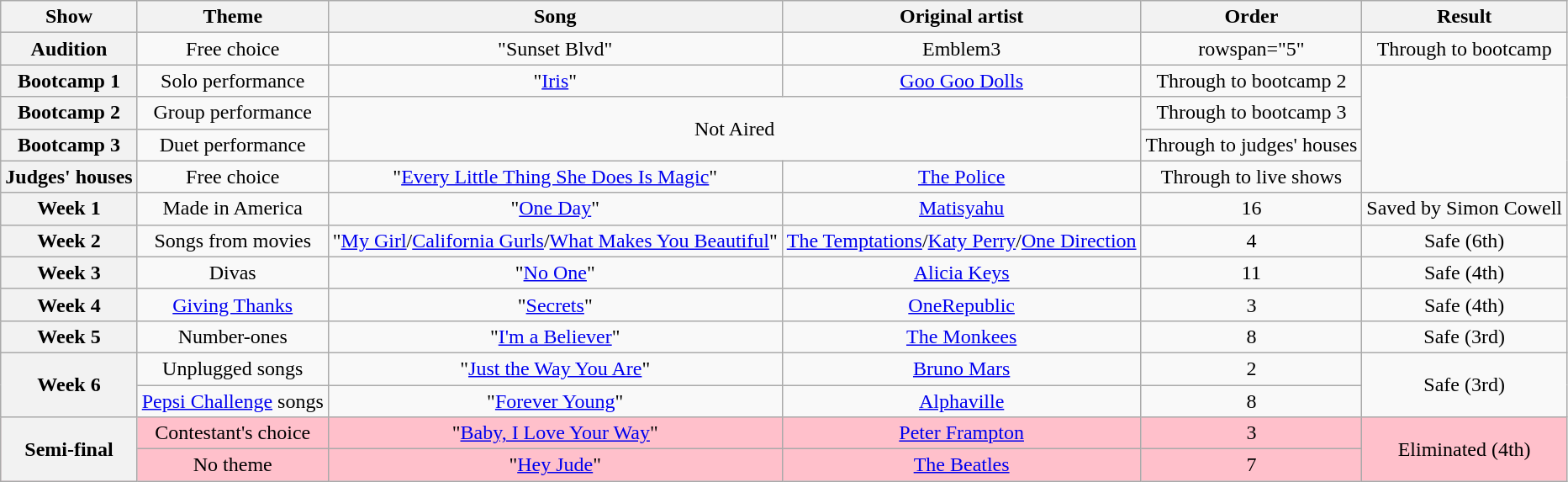<table class="wikitable" style="text-align:center;">
<tr>
<th scope="col">Show</th>
<th scope="col">Theme</th>
<th scope="col">Song</th>
<th scope="col">Original artist</th>
<th scope="col">Order</th>
<th scope="col">Result</th>
</tr>
<tr>
<th scope="row">Audition</th>
<td>Free choice</td>
<td>"Sunset Blvd"</td>
<td>Emblem3</td>
<td>rowspan="5" </td>
<td>Through to bootcamp</td>
</tr>
<tr>
<th scope="row">Bootcamp 1</th>
<td>Solo performance</td>
<td>"<a href='#'>Iris</a>"</td>
<td><a href='#'>Goo Goo Dolls</a></td>
<td>Through to bootcamp 2</td>
</tr>
<tr>
<th scope="row">Bootcamp 2</th>
<td>Group performance</td>
<td colspan=2 rowspan=2>Not Aired</td>
<td>Through to bootcamp 3</td>
</tr>
<tr>
<th scope="row">Bootcamp 3</th>
<td>Duet performance</td>
<td>Through to judges' houses</td>
</tr>
<tr>
<th scope="row">Judges' houses</th>
<td>Free choice</td>
<td>"<a href='#'>Every Little Thing She Does Is Magic</a>"</td>
<td><a href='#'>The Police</a></td>
<td>Through to live shows</td>
</tr>
<tr>
<th scope="row">Week 1</th>
<td>Made in America</td>
<td>"<a href='#'>One Day</a>"</td>
<td><a href='#'>Matisyahu</a></td>
<td>16</td>
<td>Saved by Simon Cowell</td>
</tr>
<tr>
<th scope="row">Week 2</th>
<td>Songs from movies</td>
<td>"<a href='#'>My Girl</a>/<a href='#'>California Gurls</a>/<a href='#'>What Makes You Beautiful</a>"</td>
<td><a href='#'>The Temptations</a>/<a href='#'>Katy Perry</a>/<a href='#'>One Direction</a></td>
<td>4</td>
<td>Safe (6th)</td>
</tr>
<tr>
<th scope="row">Week 3</th>
<td>Divas</td>
<td>"<a href='#'>No One</a>"</td>
<td><a href='#'>Alicia Keys</a></td>
<td>11</td>
<td>Safe (4th)</td>
</tr>
<tr>
<th scope="row">Week 4</th>
<td><a href='#'>Giving Thanks</a></td>
<td>"<a href='#'>Secrets</a>"</td>
<td><a href='#'>OneRepublic</a></td>
<td>3</td>
<td>Safe (4th)</td>
</tr>
<tr>
<th scope="row">Week 5</th>
<td>Number-ones</td>
<td>"<a href='#'>I'm a Believer</a>"</td>
<td><a href='#'>The Monkees</a></td>
<td>8</td>
<td>Safe (3rd)</td>
</tr>
<tr>
<th scope="row" rowspan=2>Week 6</th>
<td>Unplugged songs</td>
<td>"<a href='#'>Just the Way You Are</a>"</td>
<td><a href='#'>Bruno Mars</a></td>
<td>2</td>
<td rowspan=2>Safe (3rd)</td>
</tr>
<tr>
<td><a href='#'>Pepsi Challenge</a> songs</td>
<td>"<a href='#'>Forever Young</a>"</td>
<td><a href='#'>Alphaville</a></td>
<td>8</td>
</tr>
<tr style="background:pink;">
<th scope="row" rowspan=2>Semi-final</th>
<td>Contestant's choice</td>
<td>"<a href='#'>Baby, I Love Your Way</a>"</td>
<td><a href='#'>Peter Frampton</a></td>
<td>3</td>
<td rowspan=2>Eliminated (4th)</td>
</tr>
<tr style="background:pink;">
<td>No theme</td>
<td>"<a href='#'>Hey Jude</a>"</td>
<td><a href='#'>The Beatles</a></td>
<td>7</td>
</tr>
</table>
